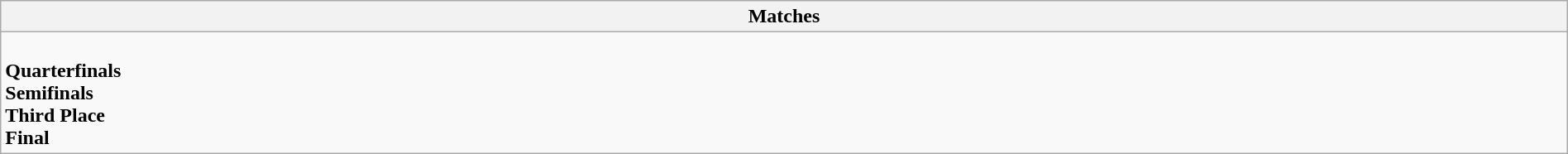<table class="wikitable collapsible collapsed" style="width:100%;">
<tr>
<th>Matches</th>
</tr>
<tr>
<td><br><strong>Quarterfinals</strong>



<br><strong>Semifinals</strong>

<br><strong>Third Place</strong>
<br><strong>Final</strong>
</td>
</tr>
</table>
